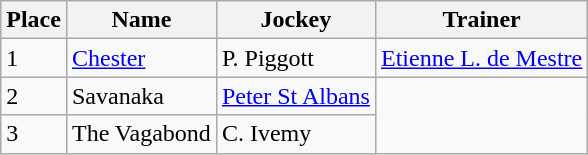<table class="wikitable">
<tr>
<th>Place</th>
<th>Name</th>
<th>Jockey</th>
<th>Trainer</th>
</tr>
<tr>
<td>1</td>
<td><a href='#'>Chester</a></td>
<td>P. Piggott</td>
<td><a href='#'>Etienne L. de Mestre</a></td>
</tr>
<tr>
<td>2</td>
<td>Savanaka</td>
<td><a href='#'>Peter St Albans</a></td>
</tr>
<tr>
<td>3</td>
<td>The Vagabond</td>
<td>C. Ivemy</td>
</tr>
</table>
